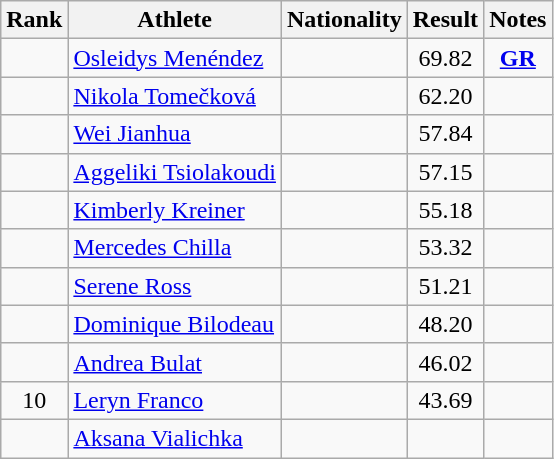<table class="wikitable sortable" style="text-align:center">
<tr>
<th>Rank</th>
<th>Athlete</th>
<th>Nationality</th>
<th>Result</th>
<th>Notes</th>
</tr>
<tr>
<td></td>
<td align=left><a href='#'>Osleidys Menéndez</a></td>
<td align=left></td>
<td>69.82</td>
<td><strong><a href='#'>GR</a></strong></td>
</tr>
<tr>
<td></td>
<td align=left><a href='#'>Nikola Tomečková</a></td>
<td align=left></td>
<td>62.20</td>
<td></td>
</tr>
<tr>
<td></td>
<td align=left><a href='#'>Wei Jianhua</a></td>
<td align=left></td>
<td>57.84</td>
<td></td>
</tr>
<tr>
<td></td>
<td align=left><a href='#'>Aggeliki Tsiolakoudi</a></td>
<td align=left></td>
<td>57.15</td>
<td></td>
</tr>
<tr>
<td></td>
<td align=left><a href='#'>Kimberly Kreiner</a></td>
<td align=left></td>
<td>55.18</td>
<td></td>
</tr>
<tr>
<td></td>
<td align=left><a href='#'>Mercedes Chilla</a></td>
<td align=left></td>
<td>53.32</td>
<td></td>
</tr>
<tr>
<td></td>
<td align=left><a href='#'>Serene Ross</a></td>
<td align=left></td>
<td>51.21</td>
<td></td>
</tr>
<tr>
<td></td>
<td align=left><a href='#'>Dominique Bilodeau</a></td>
<td align=left></td>
<td>48.20</td>
<td></td>
</tr>
<tr>
<td></td>
<td align=left><a href='#'>Andrea Bulat</a></td>
<td align=left></td>
<td>46.02</td>
<td></td>
</tr>
<tr>
<td>10</td>
<td align=left><a href='#'>Leryn Franco</a></td>
<td align=left></td>
<td>43.69</td>
<td></td>
</tr>
<tr>
<td></td>
<td align=left><a href='#'>Aksana Vialichka</a></td>
<td align=left></td>
<td></td>
<td></td>
</tr>
</table>
